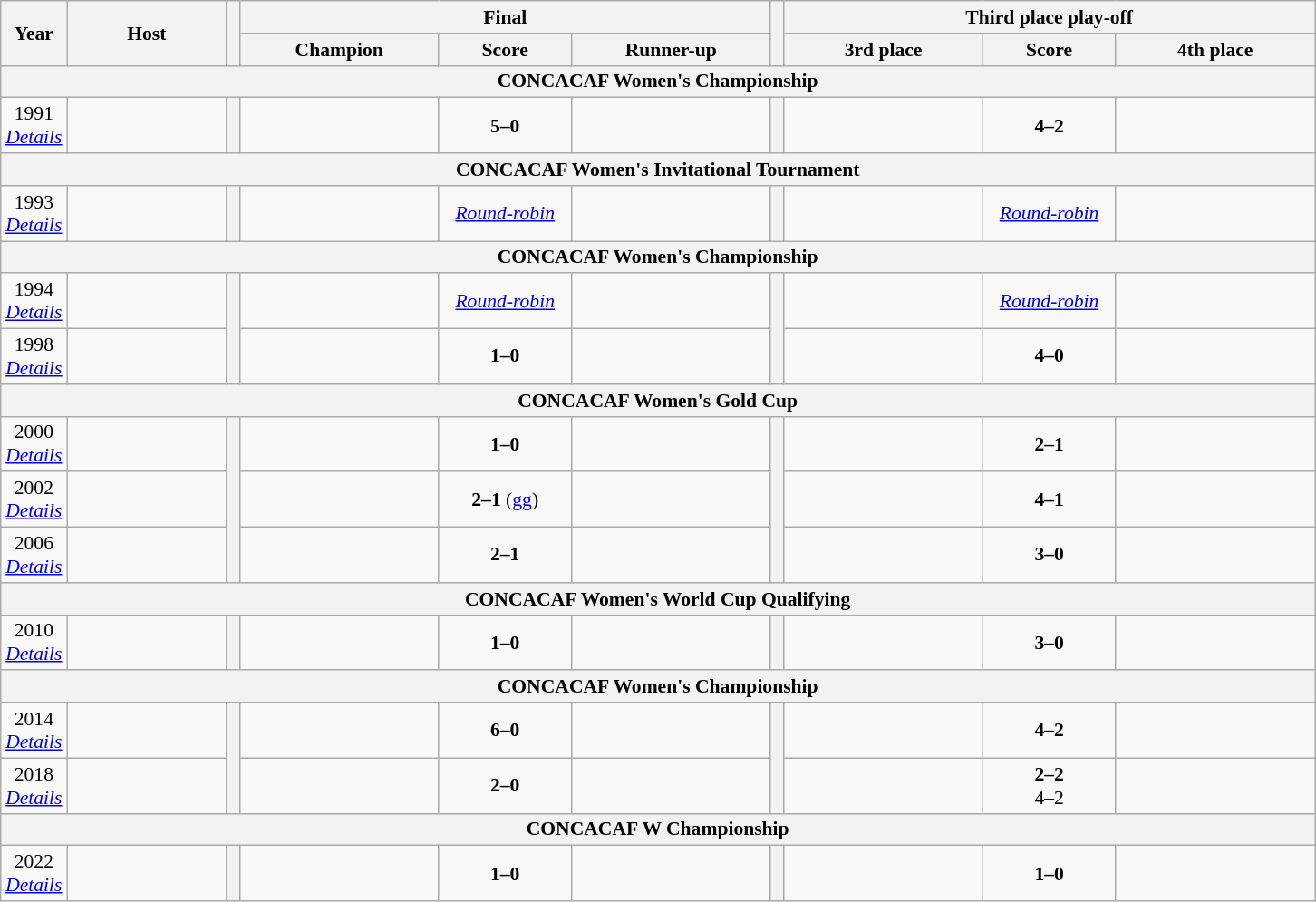<table class="wikitable" style="font-size: 90%; text-align: center;">
<tr>
<th rowspan=2 width="5%">Year</th>
<th rowspan=2 width="12%">Host</th>
<th width="1%" rowspan=2></th>
<th colspan=3>Final</th>
<th width="1%" rowspan=2></th>
<th colspan=3>Third place play-off</th>
</tr>
<tr>
<th width="15%">Champion</th>
<th width="10%">Score</th>
<th width="15%">Runner-up</th>
<th width="15%">3rd place</th>
<th width="10%">Score</th>
<th width="15%">4th place</th>
</tr>
<tr>
<th colspan="10">CONCACAF Women's Championship</th>
</tr>
<tr>
<td>1991<br><em><a href='#'>Details</a></em></td>
<td align=left></td>
<th width="1%" rowspan=1></th>
<td><strong></strong></td>
<td><strong>5–0</strong></td>
<td></td>
<th width="1%" rowspan=1></th>
<td></td>
<td><strong>4–2</strong></td>
<td></td>
</tr>
<tr>
<th colspan="10">CONCACAF Women's Invitational Tournament</th>
</tr>
<tr>
<td>1993<br><em><a href='#'>Details</a></em></td>
<td align=left></td>
<th width="1%" rowspan=1></th>
<td><strong></strong></td>
<td><em><a href='#'>Round-robin</a></em></td>
<td></td>
<th width="1%" rowspan=1></th>
<td></td>
<td><em><a href='#'>Round-robin</a></em></td>
<td></td>
</tr>
<tr>
<th colspan="10">CONCACAF Women's Championship</th>
</tr>
<tr>
<td>1994<br><em><a href='#'>Details</a></em></td>
<td align=left></td>
<th width="1%" rowspan=2></th>
<td><strong></strong></td>
<td><em><a href='#'>Round-robin</a></em></td>
<td></td>
<th width="1%" rowspan=2></th>
<td></td>
<td><em><a href='#'>Round-robin</a></em></td>
<td></td>
</tr>
<tr>
<td>1998<br><em><a href='#'>Details</a></em></td>
<td align=left></td>
<td><strong></strong></td>
<td><strong>1–0</strong></td>
<td></td>
<td></td>
<td><strong>4–0</strong></td>
<td></td>
</tr>
<tr>
<th colspan="10">CONCACAF Women's Gold Cup</th>
</tr>
<tr>
<td>2000<br><em><a href='#'>Details</a></em></td>
<td align=left></td>
<th width="1%" rowspan=3></th>
<td><strong></strong></td>
<td><strong>1–0</strong></td>
<td></td>
<th width="1%" rowspan=3></th>
<td></td>
<td><strong>2–1</strong></td>
<td></td>
</tr>
<tr>
<td>2002<br><em><a href='#'>Details</a></em></td>
<td align=left> <br> </td>
<td><strong></strong></td>
<td><strong>2–1</strong> (<a href='#'>gg</a>)</td>
<td></td>
<td></td>
<td><strong>4–1</strong></td>
<td></td>
</tr>
<tr>
<td>2006<br><em><a href='#'>Details</a></em></td>
<td align=left></td>
<td><strong></strong></td>
<td><strong>2–1</strong> </td>
<td></td>
<td></td>
<td><strong>3–0</strong></td>
<td></td>
</tr>
<tr>
<th colspan="10">CONCACAF Women's World Cup Qualifying</th>
</tr>
<tr>
<td>2010<br><em><a href='#'>Details</a></em></td>
<td align=left></td>
<th width="1%" rowspan=1></th>
<td><strong></strong></td>
<td><strong>1–0</strong></td>
<td></td>
<th width="1%" rowspan=1></th>
<td></td>
<td><strong>3–0</strong></td>
<td></td>
</tr>
<tr>
<th colspan="10">CONCACAF Women's Championship</th>
</tr>
<tr>
<td>2014<br><em><a href='#'>Details</a></em></td>
<td align=left></td>
<th width="1%" rowspan=2></th>
<td><strong></strong></td>
<td><strong>6–0</strong></td>
<td></td>
<th width="1%" rowspan=2></th>
<td></td>
<td><strong>4–2</strong> </td>
<td></td>
</tr>
<tr>
<td>2018<br><em><a href='#'>Details</a></em></td>
<td align=left></td>
<td><strong></strong></td>
<td><strong>2–0</strong></td>
<td></td>
<td></td>
<td><strong>2–2</strong> <br>4–2 </td>
<td></td>
</tr>
<tr>
<th colspan="10">CONCACAF W Championship</th>
</tr>
<tr>
<td>2022<br><em><a href='#'>Details</a></em></td>
<td align=left></td>
<th width="1%" rowspan=1></th>
<td><strong></strong></td>
<td><strong>1–0</strong></td>
<td></td>
<th width="1%" rowspan=1></th>
<td></td>
<td><strong>1–0</strong> </td>
<td></td>
</tr>
</table>
